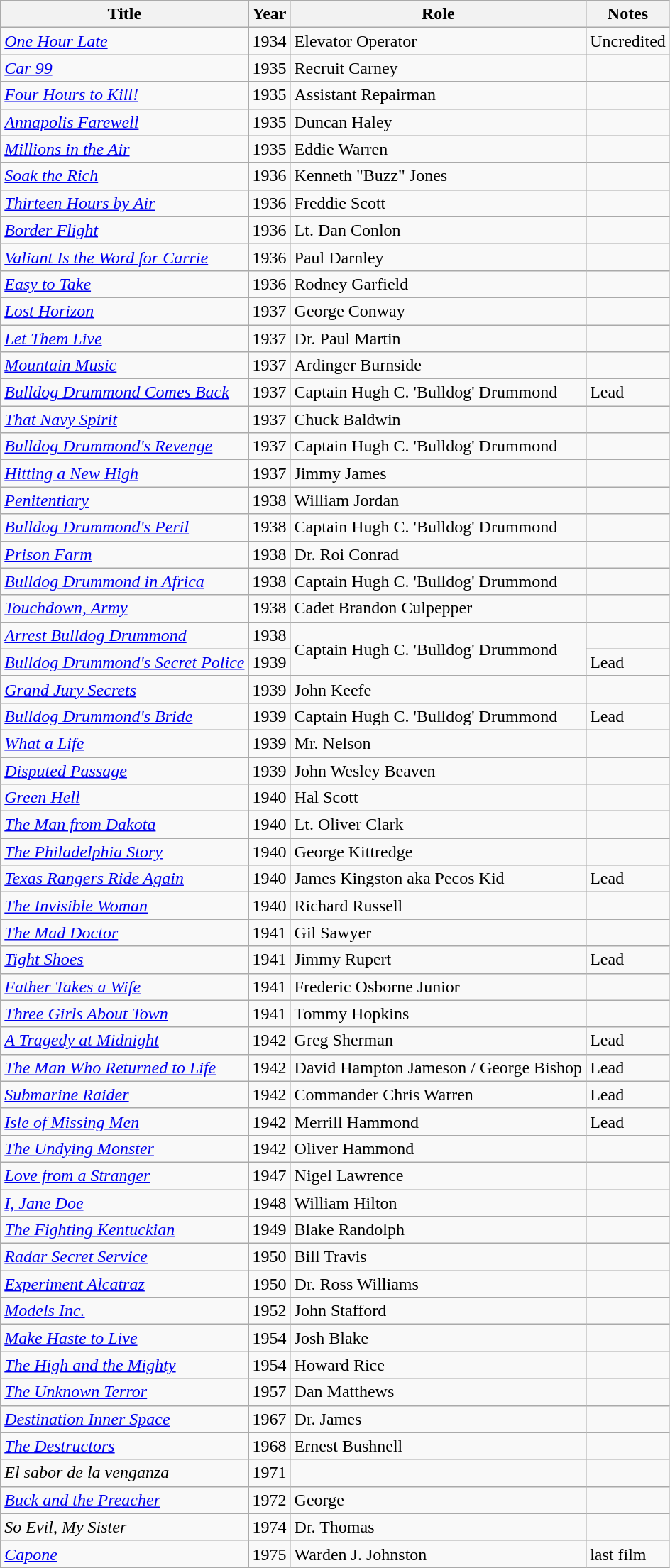<table class="wikitable">
<tr>
<th>Title</th>
<th>Year</th>
<th>Role</th>
<th>Notes</th>
</tr>
<tr>
<td><em><a href='#'>One Hour Late</a></em></td>
<td>1934</td>
<td>Elevator Operator</td>
<td>Uncredited</td>
</tr>
<tr>
<td><em><a href='#'>Car 99</a></em></td>
<td>1935</td>
<td>Recruit Carney</td>
<td></td>
</tr>
<tr>
<td><em><a href='#'>Four Hours to Kill!</a></em></td>
<td>1935</td>
<td>Assistant Repairman</td>
<td></td>
</tr>
<tr>
<td><em><a href='#'>Annapolis Farewell</a></em></td>
<td>1935</td>
<td>Duncan Haley</td>
<td></td>
</tr>
<tr>
<td><em><a href='#'>Millions in the Air</a></em></td>
<td>1935</td>
<td>Eddie Warren</td>
<td></td>
</tr>
<tr>
<td><em><a href='#'>Soak the Rich</a></em></td>
<td>1936</td>
<td>Kenneth "Buzz" Jones</td>
<td></td>
</tr>
<tr>
<td><em><a href='#'>Thirteen Hours by Air</a></em></td>
<td>1936</td>
<td>Freddie Scott</td>
<td></td>
</tr>
<tr>
<td><em><a href='#'>Border Flight</a></em></td>
<td>1936</td>
<td>Lt. Dan Conlon</td>
<td></td>
</tr>
<tr>
<td><em><a href='#'>Valiant Is the Word for Carrie</a></em></td>
<td>1936</td>
<td>Paul Darnley</td>
<td></td>
</tr>
<tr>
<td><em><a href='#'>Easy to Take</a></em></td>
<td>1936</td>
<td>Rodney Garfield</td>
<td></td>
</tr>
<tr>
<td><em><a href='#'>Lost Horizon</a></em></td>
<td>1937</td>
<td>George Conway</td>
<td></td>
</tr>
<tr>
<td><em><a href='#'>Let Them Live</a></em></td>
<td>1937</td>
<td>Dr. Paul Martin</td>
<td></td>
</tr>
<tr>
<td><em><a href='#'>Mountain Music</a></em></td>
<td>1937</td>
<td>Ardinger Burnside</td>
<td></td>
</tr>
<tr>
<td><em><a href='#'>Bulldog Drummond Comes Back</a></em></td>
<td>1937</td>
<td>Captain Hugh C. 'Bulldog' Drummond</td>
<td>Lead</td>
</tr>
<tr>
<td><em><a href='#'>That Navy Spirit</a></em></td>
<td>1937</td>
<td>Chuck Baldwin</td>
<td></td>
</tr>
<tr>
<td><em><a href='#'>Bulldog Drummond's Revenge</a></em></td>
<td>1937</td>
<td>Captain Hugh C. 'Bulldog' Drummond</td>
<td></td>
</tr>
<tr>
<td><em><a href='#'>Hitting a New High</a></em></td>
<td>1937</td>
<td>Jimmy James</td>
<td></td>
</tr>
<tr>
<td><em><a href='#'>Penitentiary</a></em></td>
<td>1938</td>
<td>William Jordan</td>
<td></td>
</tr>
<tr>
<td><em><a href='#'>Bulldog Drummond's Peril</a></em></td>
<td>1938</td>
<td>Captain Hugh C. 'Bulldog' Drummond</td>
<td></td>
</tr>
<tr>
<td><em><a href='#'>Prison Farm</a></em></td>
<td>1938</td>
<td>Dr. Roi Conrad</td>
<td></td>
</tr>
<tr>
<td><em><a href='#'>Bulldog Drummond in Africa</a></em></td>
<td>1938</td>
<td>Captain Hugh C. 'Bulldog' Drummond</td>
<td></td>
</tr>
<tr>
<td><em><a href='#'>Touchdown, Army</a></em></td>
<td>1938</td>
<td>Cadet Brandon Culpepper</td>
<td></td>
</tr>
<tr>
<td><em><a href='#'>Arrest Bulldog Drummond</a></em></td>
<td>1938</td>
<td rowspan="2">Captain Hugh C. 'Bulldog' Drummond</td>
<td></td>
</tr>
<tr>
<td><em><a href='#'>Bulldog Drummond's Secret Police</a></em></td>
<td>1939</td>
<td>Lead</td>
</tr>
<tr>
<td><em><a href='#'>Grand Jury Secrets</a></em></td>
<td>1939</td>
<td>John Keefe</td>
<td></td>
</tr>
<tr>
<td><em><a href='#'>Bulldog Drummond's Bride</a></em></td>
<td>1939</td>
<td>Captain Hugh C. 'Bulldog' Drummond</td>
<td>Lead</td>
</tr>
<tr>
<td><em><a href='#'>What a Life</a></em></td>
<td>1939</td>
<td>Mr. Nelson</td>
<td></td>
</tr>
<tr>
<td><em><a href='#'>Disputed Passage</a></em></td>
<td>1939</td>
<td>John Wesley Beaven</td>
<td></td>
</tr>
<tr>
<td><em><a href='#'>Green Hell</a></em></td>
<td>1940</td>
<td>Hal Scott</td>
<td></td>
</tr>
<tr>
<td><em><a href='#'>The Man from Dakota</a></em></td>
<td>1940</td>
<td>Lt. Oliver Clark</td>
<td></td>
</tr>
<tr>
<td><em><a href='#'>The Philadelphia Story</a></em></td>
<td>1940</td>
<td>George Kittredge</td>
<td></td>
</tr>
<tr>
<td><em><a href='#'>Texas Rangers Ride Again</a></em></td>
<td>1940</td>
<td>James Kingston aka Pecos Kid</td>
<td>Lead</td>
</tr>
<tr>
<td><em><a href='#'>The Invisible Woman</a></em></td>
<td>1940</td>
<td>Richard Russell</td>
<td></td>
</tr>
<tr>
<td><em><a href='#'>The Mad Doctor</a></em></td>
<td>1941</td>
<td>Gil Sawyer</td>
<td></td>
</tr>
<tr>
<td><em><a href='#'>Tight Shoes</a></em></td>
<td>1941</td>
<td>Jimmy Rupert</td>
<td>Lead</td>
</tr>
<tr>
<td><em><a href='#'>Father Takes a Wife</a></em></td>
<td>1941</td>
<td>Frederic Osborne Junior</td>
<td></td>
</tr>
<tr>
<td><em><a href='#'>Three Girls About Town</a></em></td>
<td>1941</td>
<td>Tommy Hopkins</td>
<td></td>
</tr>
<tr>
<td><em><a href='#'>A Tragedy at Midnight</a></em></td>
<td>1942</td>
<td>Greg Sherman</td>
<td>Lead</td>
</tr>
<tr>
<td><em><a href='#'>The Man Who Returned to Life</a></em></td>
<td>1942</td>
<td>David Hampton Jameson / George Bishop</td>
<td>Lead</td>
</tr>
<tr>
<td><em><a href='#'>Submarine Raider</a></em></td>
<td>1942</td>
<td>Commander Chris Warren</td>
<td>Lead</td>
</tr>
<tr>
<td><em><a href='#'>Isle of Missing Men</a></em></td>
<td>1942</td>
<td>Merrill Hammond</td>
<td>Lead</td>
</tr>
<tr>
<td><em><a href='#'>The Undying Monster</a></em></td>
<td>1942</td>
<td>Oliver Hammond</td>
<td></td>
</tr>
<tr>
<td><em><a href='#'>Love from a Stranger</a></em></td>
<td>1947</td>
<td>Nigel Lawrence</td>
<td></td>
</tr>
<tr>
<td><em><a href='#'>I, Jane Doe</a></em></td>
<td>1948</td>
<td>William Hilton</td>
<td></td>
</tr>
<tr>
<td><em><a href='#'>The Fighting Kentuckian</a></em></td>
<td>1949</td>
<td>Blake Randolph</td>
<td></td>
</tr>
<tr>
<td><em><a href='#'>Radar Secret Service</a></em></td>
<td>1950</td>
<td>Bill Travis</td>
<td></td>
</tr>
<tr>
<td><em><a href='#'>Experiment Alcatraz</a></em></td>
<td>1950</td>
<td>Dr. Ross Williams</td>
<td></td>
</tr>
<tr>
<td><em><a href='#'>Models Inc.</a></em></td>
<td>1952</td>
<td>John Stafford</td>
<td></td>
</tr>
<tr>
<td><em><a href='#'>Make Haste to Live</a></em></td>
<td>1954</td>
<td>Josh Blake</td>
<td></td>
</tr>
<tr>
<td><em><a href='#'>The High and the Mighty</a></em></td>
<td>1954</td>
<td>Howard Rice</td>
<td></td>
</tr>
<tr>
<td><em><a href='#'>The Unknown Terror</a></em></td>
<td>1957</td>
<td>Dan Matthews</td>
<td></td>
</tr>
<tr>
<td><em><a href='#'>Destination Inner Space</a></em></td>
<td>1967</td>
<td>Dr. James</td>
<td></td>
</tr>
<tr>
<td><em><a href='#'>The Destructors</a></em></td>
<td>1968</td>
<td>Ernest Bushnell</td>
<td></td>
</tr>
<tr>
<td><em>El sabor de la venganza</em></td>
<td>1971</td>
<td></td>
<td></td>
</tr>
<tr>
<td><em><a href='#'>Buck and the Preacher</a></em></td>
<td>1972</td>
<td>George</td>
<td></td>
</tr>
<tr>
<td><em>So Evil, My Sister</em></td>
<td>1974</td>
<td>Dr. Thomas</td>
<td></td>
</tr>
<tr>
<td><em><a href='#'>Capone</a></em></td>
<td>1975</td>
<td>Warden J. Johnston</td>
<td>last film</td>
</tr>
</table>
